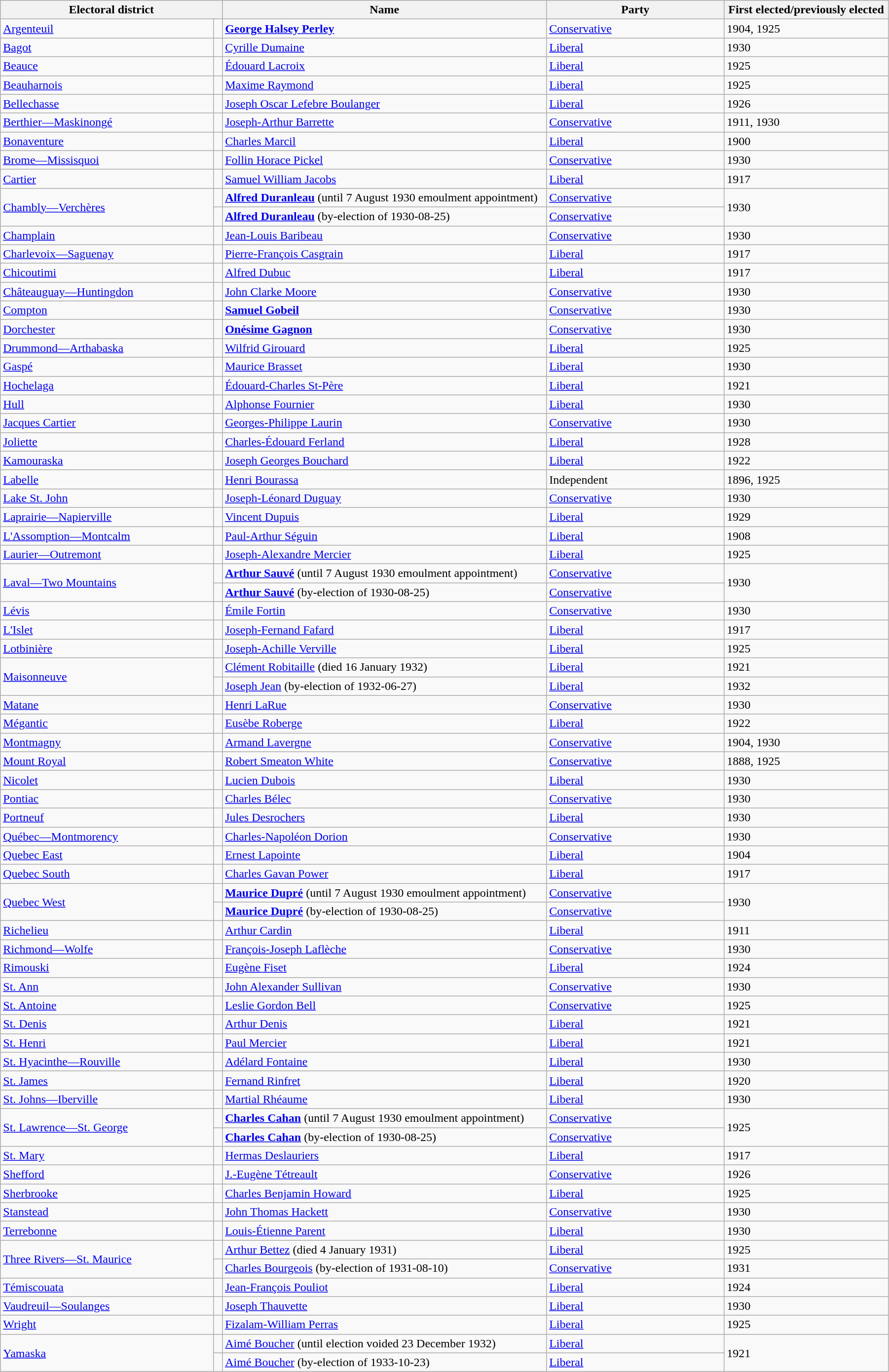<table class="wikitable" width=95%>
<tr>
<th colspan=2 width=25%>Electoral district</th>
<th>Name</th>
<th width=20%>Party</th>
<th>First elected/previously elected</th>
</tr>
<tr>
<td width=24%><a href='#'>Argenteuil</a></td>
<td></td>
<td><strong><a href='#'>George Halsey Perley</a></strong></td>
<td><a href='#'>Conservative</a></td>
<td>1904, 1925</td>
</tr>
<tr>
<td><a href='#'>Bagot</a></td>
<td></td>
<td><a href='#'>Cyrille Dumaine</a></td>
<td><a href='#'>Liberal</a></td>
<td>1930</td>
</tr>
<tr>
<td><a href='#'>Beauce</a></td>
<td></td>
<td><a href='#'>Édouard Lacroix</a></td>
<td><a href='#'>Liberal</a></td>
<td>1925</td>
</tr>
<tr>
<td><a href='#'>Beauharnois</a></td>
<td></td>
<td><a href='#'>Maxime Raymond</a></td>
<td><a href='#'>Liberal</a></td>
<td>1925</td>
</tr>
<tr>
<td><a href='#'>Bellechasse</a></td>
<td></td>
<td><a href='#'>Joseph Oscar Lefebre Boulanger</a></td>
<td><a href='#'>Liberal</a></td>
<td>1926</td>
</tr>
<tr>
<td><a href='#'>Berthier—Maskinongé</a></td>
<td></td>
<td><a href='#'>Joseph-Arthur Barrette</a></td>
<td><a href='#'>Conservative</a></td>
<td>1911, 1930</td>
</tr>
<tr>
<td><a href='#'>Bonaventure</a></td>
<td></td>
<td><a href='#'>Charles Marcil</a></td>
<td><a href='#'>Liberal</a></td>
<td>1900</td>
</tr>
<tr>
<td><a href='#'>Brome—Missisquoi</a></td>
<td></td>
<td><a href='#'>Follin Horace Pickel</a></td>
<td><a href='#'>Conservative</a></td>
<td>1930</td>
</tr>
<tr>
<td><a href='#'>Cartier</a></td>
<td></td>
<td><a href='#'>Samuel William Jacobs</a></td>
<td><a href='#'>Liberal</a></td>
<td>1917</td>
</tr>
<tr>
<td rowspan=2><a href='#'>Chambly—Verchères</a></td>
<td></td>
<td><strong><a href='#'>Alfred Duranleau</a></strong> (until 7 August 1930 emoulment appointment)</td>
<td><a href='#'>Conservative</a></td>
<td rowspan=2>1930</td>
</tr>
<tr>
<td></td>
<td><strong><a href='#'>Alfred Duranleau</a></strong> (by-election of 1930-08-25)</td>
<td><a href='#'>Conservative</a></td>
</tr>
<tr>
<td><a href='#'>Champlain</a></td>
<td></td>
<td><a href='#'>Jean-Louis Baribeau</a></td>
<td><a href='#'>Conservative</a></td>
<td>1930</td>
</tr>
<tr>
<td><a href='#'>Charlevoix—Saguenay</a></td>
<td></td>
<td><a href='#'>Pierre-François Casgrain</a></td>
<td><a href='#'>Liberal</a></td>
<td>1917</td>
</tr>
<tr>
<td><a href='#'>Chicoutimi</a></td>
<td></td>
<td><a href='#'>Alfred Dubuc</a></td>
<td><a href='#'>Liberal</a></td>
<td>1917</td>
</tr>
<tr>
<td><a href='#'>Châteauguay—Huntingdon</a></td>
<td></td>
<td><a href='#'>John Clarke Moore</a></td>
<td><a href='#'>Conservative</a></td>
<td>1930</td>
</tr>
<tr>
<td><a href='#'>Compton</a></td>
<td></td>
<td><strong><a href='#'>Samuel Gobeil</a></strong></td>
<td><a href='#'>Conservative</a></td>
<td>1930</td>
</tr>
<tr>
<td><a href='#'>Dorchester</a></td>
<td></td>
<td><strong><a href='#'>Onésime Gagnon</a></strong></td>
<td><a href='#'>Conservative</a></td>
<td>1930</td>
</tr>
<tr>
<td><a href='#'>Drummond—Arthabaska</a></td>
<td></td>
<td><a href='#'>Wilfrid Girouard</a></td>
<td><a href='#'>Liberal</a></td>
<td>1925</td>
</tr>
<tr>
<td><a href='#'>Gaspé</a></td>
<td></td>
<td><a href='#'>Maurice Brasset</a></td>
<td><a href='#'>Liberal</a></td>
<td>1930</td>
</tr>
<tr>
<td><a href='#'>Hochelaga</a></td>
<td></td>
<td><a href='#'>Édouard-Charles St-Père</a></td>
<td><a href='#'>Liberal</a></td>
<td>1921</td>
</tr>
<tr>
<td><a href='#'>Hull</a></td>
<td></td>
<td><a href='#'>Alphonse Fournier</a></td>
<td><a href='#'>Liberal</a></td>
<td>1930</td>
</tr>
<tr>
<td><a href='#'>Jacques Cartier</a></td>
<td></td>
<td><a href='#'>Georges-Philippe Laurin</a></td>
<td><a href='#'>Conservative</a></td>
<td>1930</td>
</tr>
<tr>
<td><a href='#'>Joliette</a></td>
<td></td>
<td><a href='#'>Charles-Édouard Ferland</a></td>
<td><a href='#'>Liberal</a></td>
<td>1928</td>
</tr>
<tr>
<td><a href='#'>Kamouraska</a></td>
<td></td>
<td><a href='#'>Joseph Georges Bouchard</a></td>
<td><a href='#'>Liberal</a></td>
<td>1922</td>
</tr>
<tr>
<td><a href='#'>Labelle</a></td>
<td></td>
<td><a href='#'>Henri Bourassa</a></td>
<td>Independent</td>
<td>1896, 1925</td>
</tr>
<tr>
<td><a href='#'>Lake St. John</a></td>
<td></td>
<td><a href='#'>Joseph-Léonard Duguay</a></td>
<td><a href='#'>Conservative</a></td>
<td>1930</td>
</tr>
<tr>
<td><a href='#'>Laprairie—Napierville</a></td>
<td></td>
<td><a href='#'>Vincent Dupuis</a></td>
<td><a href='#'>Liberal</a></td>
<td>1929</td>
</tr>
<tr>
<td><a href='#'>L'Assomption—Montcalm</a></td>
<td></td>
<td><a href='#'>Paul-Arthur Séguin</a></td>
<td><a href='#'>Liberal</a></td>
<td>1908</td>
</tr>
<tr>
<td><a href='#'>Laurier—Outremont</a></td>
<td></td>
<td><a href='#'>Joseph-Alexandre Mercier</a></td>
<td><a href='#'>Liberal</a></td>
<td>1925</td>
</tr>
<tr>
<td rowspan=2><a href='#'>Laval—Two Mountains</a></td>
<td></td>
<td><strong><a href='#'>Arthur Sauvé</a></strong> (until 7 August 1930 emoulment appointment)</td>
<td><a href='#'>Conservative</a></td>
<td rowspan=2>1930</td>
</tr>
<tr>
<td></td>
<td><strong><a href='#'>Arthur Sauvé</a></strong> (by-election of 1930-08-25)</td>
<td><a href='#'>Conservative</a></td>
</tr>
<tr>
<td><a href='#'>Lévis</a></td>
<td></td>
<td><a href='#'>Émile Fortin</a></td>
<td><a href='#'>Conservative</a></td>
<td>1930</td>
</tr>
<tr>
<td><a href='#'>L'Islet</a></td>
<td></td>
<td><a href='#'>Joseph-Fernand Fafard</a></td>
<td><a href='#'>Liberal</a></td>
<td>1917</td>
</tr>
<tr>
<td><a href='#'>Lotbinière</a></td>
<td></td>
<td><a href='#'>Joseph-Achille Verville</a></td>
<td><a href='#'>Liberal</a></td>
<td>1925</td>
</tr>
<tr>
<td rowspan=2><a href='#'>Maisonneuve</a></td>
<td></td>
<td><a href='#'>Clément Robitaille</a> (died 16 January 1932)</td>
<td><a href='#'>Liberal</a></td>
<td>1921</td>
</tr>
<tr>
<td></td>
<td><a href='#'>Joseph Jean</a> (by-election of 1932-06-27)</td>
<td><a href='#'>Liberal</a></td>
<td>1932</td>
</tr>
<tr>
<td><a href='#'>Matane</a></td>
<td></td>
<td><a href='#'>Henri LaRue</a></td>
<td><a href='#'>Conservative</a></td>
<td>1930</td>
</tr>
<tr>
<td><a href='#'>Mégantic</a></td>
<td></td>
<td><a href='#'>Eusèbe Roberge</a></td>
<td><a href='#'>Liberal</a></td>
<td>1922</td>
</tr>
<tr>
<td><a href='#'>Montmagny</a></td>
<td></td>
<td><a href='#'>Armand Lavergne</a></td>
<td><a href='#'>Conservative</a></td>
<td>1904, 1930</td>
</tr>
<tr>
<td><a href='#'>Mount Royal</a></td>
<td></td>
<td><a href='#'>Robert Smeaton White</a></td>
<td><a href='#'>Conservative</a></td>
<td>1888, 1925</td>
</tr>
<tr>
<td><a href='#'>Nicolet</a></td>
<td></td>
<td><a href='#'>Lucien Dubois</a></td>
<td><a href='#'>Liberal</a></td>
<td>1930</td>
</tr>
<tr>
<td><a href='#'>Pontiac</a></td>
<td></td>
<td><a href='#'>Charles Bélec</a></td>
<td><a href='#'>Conservative</a></td>
<td>1930</td>
</tr>
<tr>
<td><a href='#'>Portneuf</a></td>
<td></td>
<td><a href='#'>Jules Desrochers</a></td>
<td><a href='#'>Liberal</a></td>
<td>1930</td>
</tr>
<tr>
<td><a href='#'>Québec—Montmorency</a></td>
<td></td>
<td><a href='#'>Charles-Napoléon Dorion</a></td>
<td><a href='#'>Conservative</a></td>
<td>1930</td>
</tr>
<tr>
<td><a href='#'>Quebec East</a></td>
<td></td>
<td><a href='#'>Ernest Lapointe</a></td>
<td><a href='#'>Liberal</a></td>
<td>1904</td>
</tr>
<tr>
<td><a href='#'>Quebec South</a></td>
<td></td>
<td><a href='#'>Charles Gavan Power</a></td>
<td><a href='#'>Liberal</a></td>
<td>1917</td>
</tr>
<tr>
<td rowspan=2><a href='#'>Quebec West</a></td>
<td></td>
<td><strong><a href='#'>Maurice Dupré</a></strong> (until 7 August 1930 emoulment appointment)</td>
<td><a href='#'>Conservative</a></td>
<td rowspan=2>1930</td>
</tr>
<tr>
<td></td>
<td><strong><a href='#'>Maurice Dupré</a></strong> (by-election of 1930-08-25)</td>
<td><a href='#'>Conservative</a></td>
</tr>
<tr>
<td><a href='#'>Richelieu</a></td>
<td></td>
<td><a href='#'>Arthur Cardin</a></td>
<td><a href='#'>Liberal</a></td>
<td>1911</td>
</tr>
<tr>
<td><a href='#'>Richmond—Wolfe</a></td>
<td></td>
<td><a href='#'>François-Joseph Laflèche</a></td>
<td><a href='#'>Conservative</a></td>
<td>1930</td>
</tr>
<tr>
<td><a href='#'>Rimouski</a></td>
<td></td>
<td><a href='#'>Eugène Fiset</a></td>
<td><a href='#'>Liberal</a></td>
<td>1924</td>
</tr>
<tr>
<td><a href='#'>St. Ann</a></td>
<td></td>
<td><a href='#'>John Alexander Sullivan</a></td>
<td><a href='#'>Conservative</a></td>
<td>1930</td>
</tr>
<tr>
<td><a href='#'>St. Antoine</a></td>
<td></td>
<td><a href='#'>Leslie Gordon Bell</a></td>
<td><a href='#'>Conservative</a></td>
<td>1925</td>
</tr>
<tr>
<td><a href='#'>St. Denis</a></td>
<td></td>
<td><a href='#'>Arthur Denis</a></td>
<td><a href='#'>Liberal</a></td>
<td>1921</td>
</tr>
<tr>
<td><a href='#'>St. Henri</a></td>
<td></td>
<td><a href='#'>Paul Mercier</a></td>
<td><a href='#'>Liberal</a></td>
<td>1921</td>
</tr>
<tr>
<td><a href='#'>St. Hyacinthe—Rouville</a></td>
<td></td>
<td><a href='#'>Adélard Fontaine</a></td>
<td><a href='#'>Liberal</a></td>
<td>1930</td>
</tr>
<tr>
<td><a href='#'>St. James</a></td>
<td></td>
<td><a href='#'>Fernand Rinfret</a></td>
<td><a href='#'>Liberal</a></td>
<td>1920</td>
</tr>
<tr>
<td><a href='#'>St. Johns—Iberville</a></td>
<td></td>
<td><a href='#'>Martial Rhéaume</a></td>
<td><a href='#'>Liberal</a></td>
<td>1930</td>
</tr>
<tr>
<td rowspan=2><a href='#'>St. Lawrence—St. George</a></td>
<td></td>
<td><strong><a href='#'>Charles Cahan</a></strong> (until 7 August 1930 emoulment appointment)</td>
<td><a href='#'>Conservative</a></td>
<td rowspan=2>1925</td>
</tr>
<tr>
<td></td>
<td><strong><a href='#'>Charles Cahan</a></strong> (by-election of 1930-08-25)</td>
<td><a href='#'>Conservative</a></td>
</tr>
<tr>
<td><a href='#'>St. Mary</a></td>
<td></td>
<td><a href='#'>Hermas Deslauriers</a></td>
<td><a href='#'>Liberal</a></td>
<td>1917</td>
</tr>
<tr>
<td><a href='#'>Shefford</a></td>
<td></td>
<td><a href='#'>J.-Eugène Tétreault</a></td>
<td><a href='#'>Conservative</a></td>
<td>1926</td>
</tr>
<tr>
<td><a href='#'>Sherbrooke</a></td>
<td></td>
<td><a href='#'>Charles Benjamin Howard</a></td>
<td><a href='#'>Liberal</a></td>
<td>1925</td>
</tr>
<tr>
<td><a href='#'>Stanstead</a></td>
<td></td>
<td><a href='#'>John Thomas Hackett</a></td>
<td><a href='#'>Conservative</a></td>
<td>1930</td>
</tr>
<tr>
<td><a href='#'>Terrebonne</a></td>
<td></td>
<td><a href='#'>Louis-Étienne Parent</a></td>
<td><a href='#'>Liberal</a></td>
<td>1930</td>
</tr>
<tr>
<td rowspan=2><a href='#'>Three Rivers—St. Maurice</a></td>
<td></td>
<td><a href='#'>Arthur Bettez</a> (died 4 January 1931)</td>
<td><a href='#'>Liberal</a></td>
<td>1925</td>
</tr>
<tr>
<td></td>
<td><a href='#'>Charles Bourgeois</a> (by-election of 1931-08-10)</td>
<td><a href='#'>Conservative</a></td>
<td>1931</td>
</tr>
<tr>
<td><a href='#'>Témiscouata</a></td>
<td></td>
<td><a href='#'>Jean-François Pouliot</a></td>
<td><a href='#'>Liberal</a></td>
<td>1924</td>
</tr>
<tr>
<td><a href='#'>Vaudreuil—Soulanges</a></td>
<td></td>
<td><a href='#'>Joseph Thauvette</a></td>
<td><a href='#'>Liberal</a></td>
<td>1930</td>
</tr>
<tr>
<td><a href='#'>Wright</a></td>
<td></td>
<td><a href='#'>Fizalam-William Perras</a></td>
<td><a href='#'>Liberal</a></td>
<td>1925</td>
</tr>
<tr>
<td rowspan=2><a href='#'>Yamaska</a></td>
<td></td>
<td><a href='#'>Aimé Boucher</a> (until election voided 23 December 1932)</td>
<td><a href='#'>Liberal</a></td>
<td rowspan=2>1921</td>
</tr>
<tr>
<td></td>
<td><a href='#'>Aimé Boucher</a> (by-election of 1933-10-23)</td>
<td><a href='#'>Liberal</a></td>
</tr>
</table>
